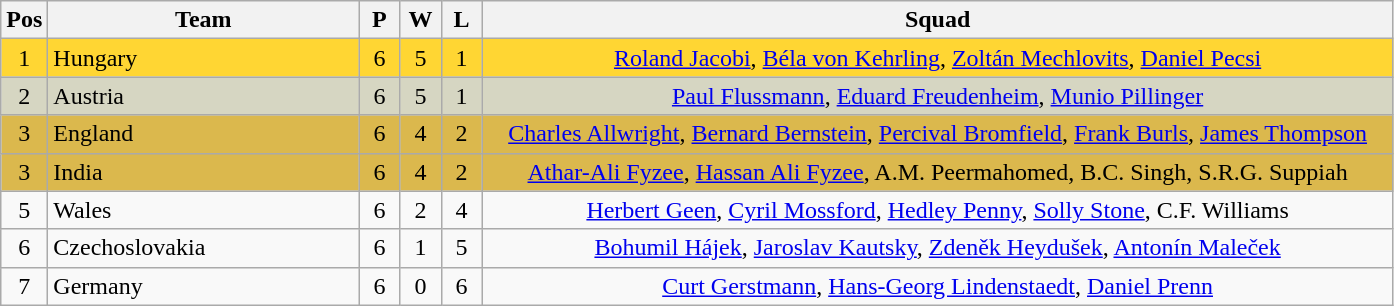<table class="wikitable" style="font-size: 100%">
<tr>
<th width=20>Pos</th>
<th width=200>Team</th>
<th width=20>P</th>
<th width=20>W</th>
<th width=20>L</th>
<th width=600>Squad</th>
</tr>
<tr align=center style="background: #FFD633;">
<td>1</td>
<td align="left"> Hungary</td>
<td>6</td>
<td>5</td>
<td>1</td>
<td><a href='#'>Roland Jacobi</a>, <a href='#'>Béla von Kehrling</a>, <a href='#'>Zoltán Mechlovits</a>, <a href='#'>Daniel Pecsi</a></td>
</tr>
<tr align=center style="background: #D6D6C2;">
<td>2</td>
<td align="left"> Austria</td>
<td>6</td>
<td>5</td>
<td>1</td>
<td><a href='#'>Paul Flussmann</a>, <a href='#'>Eduard Freudenheim</a>, <a href='#'>Munio Pillinger</a></td>
</tr>
<tr align=center style="background: #DBB84D;">
<td>3</td>
<td align="left"> England</td>
<td>6</td>
<td>4</td>
<td>2</td>
<td><a href='#'>Charles Allwright</a>, <a href='#'>Bernard Bernstein</a>, <a href='#'>Percival Bromfield</a>, <a href='#'>Frank Burls</a>, <a href='#'>James Thompson</a></td>
</tr>
<tr align=center style="background: #DBB84D;">
<td>3</td>
<td align="left"> India</td>
<td>6</td>
<td>4</td>
<td>2</td>
<td><a href='#'>Athar-Ali Fyzee</a>, <a href='#'>Hassan Ali Fyzee</a>, A.M. Peermahomed, B.C. Singh, S.R.G. Suppiah</td>
</tr>
<tr align=center>
<td>5</td>
<td align="left"> Wales</td>
<td>6</td>
<td>2</td>
<td>4</td>
<td><a href='#'>Herbert Geen</a>, <a href='#'>Cyril Mossford</a>, <a href='#'>Hedley Penny</a>, <a href='#'>Solly Stone</a>, C.F. Williams</td>
</tr>
<tr align=center>
<td>6</td>
<td align="left"> Czechoslovakia</td>
<td>6</td>
<td>1</td>
<td>5</td>
<td><a href='#'>Bohumil Hájek</a>, <a href='#'>Jaroslav Kautsky</a>, <a href='#'>Zdeněk Heydušek</a>, <a href='#'>Antonín Maleček</a></td>
</tr>
<tr align=center>
<td>7</td>
<td align="left"> Germany</td>
<td>6</td>
<td>0</td>
<td>6</td>
<td><a href='#'>Curt Gerstmann</a>, <a href='#'>Hans-Georg Lindenstaedt</a>, <a href='#'>Daniel Prenn</a></td>
</tr>
</table>
